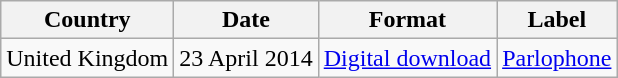<table class="wikitable sortable">
<tr>
<th>Country</th>
<th>Date</th>
<th>Format</th>
<th>Label</th>
</tr>
<tr>
<td>United Kingdom</td>
<td>23 April 2014</td>
<td><a href='#'>Digital download</a></td>
<td><a href='#'>Parlophone</a></td>
</tr>
</table>
